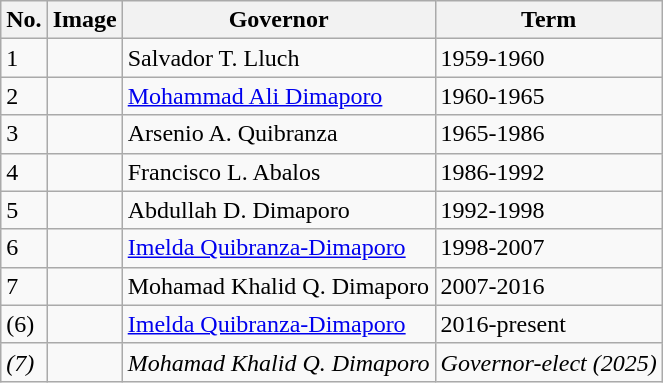<table class="wikitable sortable">
<tr>
<th>No.</th>
<th>Image</th>
<th>Governor</th>
<th>Term</th>
</tr>
<tr>
<td>1</td>
<td></td>
<td>Salvador T. Lluch</td>
<td>1959-1960</td>
</tr>
<tr>
<td>2</td>
<td></td>
<td><a href='#'>Mohammad Ali Dimaporo</a></td>
<td>1960-1965</td>
</tr>
<tr>
<td>3</td>
<td></td>
<td>Arsenio A. Quibranza</td>
<td>1965-1986</td>
</tr>
<tr>
<td>4</td>
<td></td>
<td>Francisco L. Abalos</td>
<td>1986-1992</td>
</tr>
<tr>
<td>5</td>
<td></td>
<td>Abdullah D. Dimaporo</td>
<td>1992-1998</td>
</tr>
<tr>
<td>6</td>
<td></td>
<td><a href='#'>Imelda Quibranza-Dimaporo</a></td>
<td>1998-2007</td>
</tr>
<tr>
<td>7</td>
<td></td>
<td>Mohamad Khalid Q. Dimaporo</td>
<td>2007-2016</td>
</tr>
<tr>
<td>(6)</td>
<td></td>
<td><a href='#'>Imelda Quibranza-Dimaporo</a></td>
<td>2016-present</td>
</tr>
<tr>
<td><em>(7)</em></td>
<td></td>
<td><em>Mohamad Khalid Q. Dimaporo</em></td>
<td><em>Governor-elect (2025)</em></td>
</tr>
</table>
